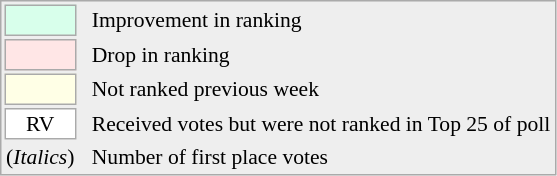<table align=left style="font-size:90%; border:1px solid #aaaaaa; white-space:nowrap; background:#eeeeee;">
<tr>
<td style="background:#d8ffeb; width:20px; border:1px solid #aaaaaa;"> </td>
<td rowspan=5> </td>
<td>Improvement in ranking</td>
</tr>
<tr>
<td style="background:#ffe6e6; width:20px; border:1px solid #aaaaaa;"> </td>
<td>Drop in ranking</td>
</tr>
<tr>
<td style="background:#ffffe6; width:20px; border:1px solid #aaaaaa;"> </td>
<td>Not ranked previous week</td>
</tr>
<tr>
<td align=center style="width:20px; border:1px solid #aaaaaa; background:white;">RV</td>
<td>Received votes but were not ranked in Top 25 of poll</td>
</tr>
<tr>
<td>(<em>Italics</em>)</td>
<td>Number of first place votes</td>
</tr>
</table>
